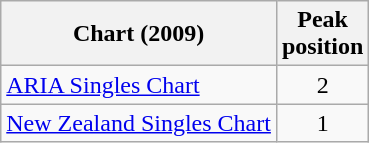<table class="wikitable">
<tr>
<th>Chart (2009)</th>
<th>Peak<br>position</th>
</tr>
<tr>
<td><a href='#'>ARIA Singles Chart</a></td>
<td style="text-align:center;">2</td>
</tr>
<tr>
<td><a href='#'>New Zealand Singles Chart</a></td>
<td style="text-align:center;">1</td>
</tr>
</table>
